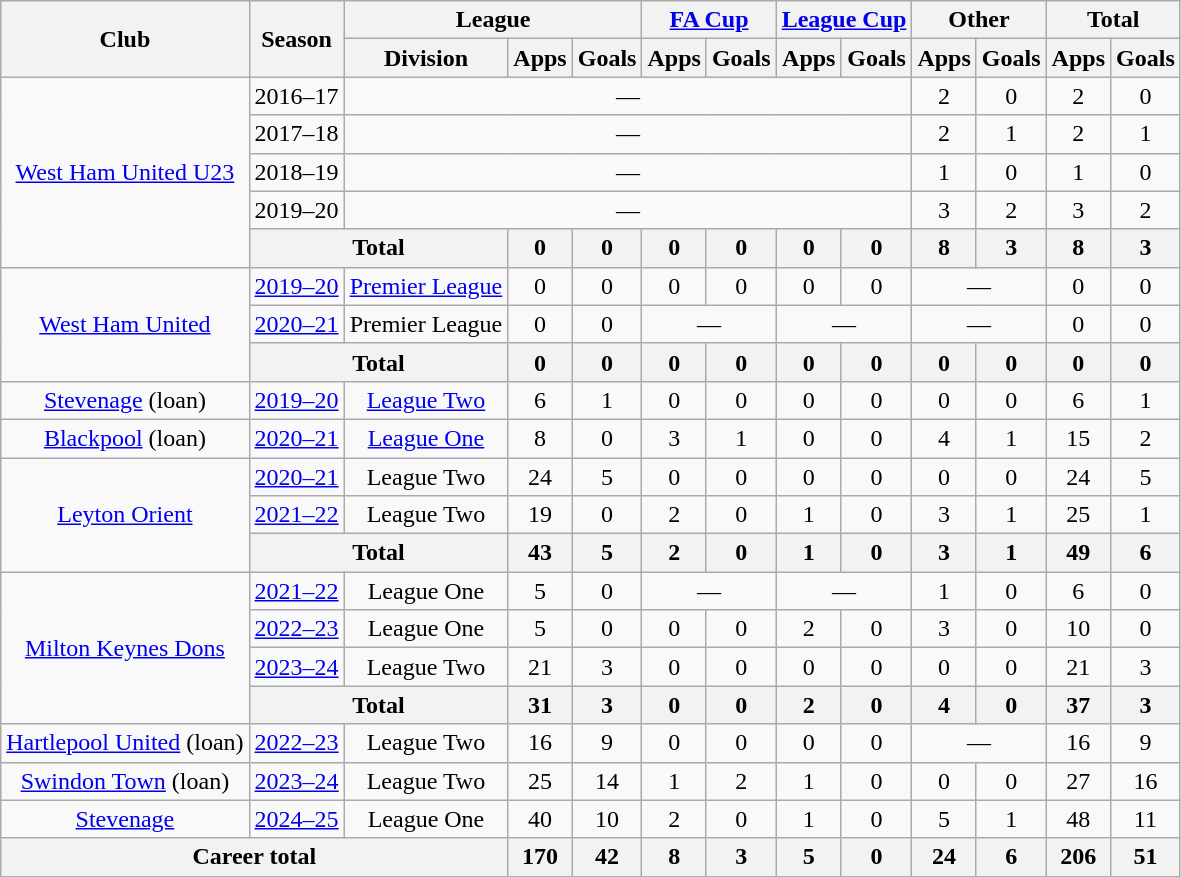<table class="wikitable" style="text-align: center;">
<tr>
<th rowspan="2">Club</th>
<th rowspan="2">Season</th>
<th colspan="3">League</th>
<th colspan="2"><a href='#'>FA Cup</a></th>
<th colspan="2"><a href='#'>League Cup</a></th>
<th colspan="2">Other</th>
<th colspan="2">Total</th>
</tr>
<tr>
<th>Division</th>
<th>Apps</th>
<th>Goals</th>
<th>Apps</th>
<th>Goals</th>
<th>Apps</th>
<th>Goals</th>
<th>Apps</th>
<th>Goals</th>
<th>Apps</th>
<th>Goals</th>
</tr>
<tr>
<td rowspan="5"><a href='#'>West Ham United U23</a></td>
<td>2016–17</td>
<td colspan="7">—</td>
<td>2</td>
<td>0</td>
<td>2</td>
<td>0</td>
</tr>
<tr>
<td>2017–18</td>
<td colspan="7">—</td>
<td>2</td>
<td>1</td>
<td>2</td>
<td>1</td>
</tr>
<tr>
<td>2018–19</td>
<td colspan="7">—</td>
<td>1</td>
<td>0</td>
<td>1</td>
<td>0</td>
</tr>
<tr>
<td>2019–20</td>
<td colspan="7">—</td>
<td>3</td>
<td>2</td>
<td>3</td>
<td>2</td>
</tr>
<tr>
<th colspan="2">Total</th>
<th>0</th>
<th>0</th>
<th>0</th>
<th>0</th>
<th>0</th>
<th>0</th>
<th>8</th>
<th>3</th>
<th>8</th>
<th>3</th>
</tr>
<tr>
<td rowspan="3"><a href='#'>West Ham United</a></td>
<td><a href='#'>2019–20</a></td>
<td><a href='#'>Premier League</a></td>
<td>0</td>
<td>0</td>
<td>0</td>
<td>0</td>
<td>0</td>
<td>0</td>
<td colspan=2>—</td>
<td>0</td>
<td>0</td>
</tr>
<tr>
<td><a href='#'>2020–21</a></td>
<td>Premier League</td>
<td>0</td>
<td>0</td>
<td colspan=2>—</td>
<td colspan=2>—</td>
<td colspan=2>—</td>
<td>0</td>
<td>0</td>
</tr>
<tr>
<th colspan="2">Total</th>
<th>0</th>
<th>0</th>
<th>0</th>
<th>0</th>
<th>0</th>
<th>0</th>
<th>0</th>
<th>0</th>
<th>0</th>
<th>0</th>
</tr>
<tr>
<td><a href='#'>Stevenage</a> (loan)</td>
<td><a href='#'>2019–20</a></td>
<td><a href='#'>League Two</a></td>
<td>6</td>
<td>1</td>
<td>0</td>
<td>0</td>
<td>0</td>
<td>0</td>
<td>0</td>
<td>0</td>
<td>6</td>
<td>1</td>
</tr>
<tr>
<td><a href='#'>Blackpool</a> (loan)</td>
<td><a href='#'>2020–21</a></td>
<td><a href='#'>League One</a></td>
<td>8</td>
<td>0</td>
<td>3</td>
<td>1</td>
<td>0</td>
<td>0</td>
<td>4</td>
<td>1</td>
<td>15</td>
<td>2</td>
</tr>
<tr>
<td rowspan=3><a href='#'>Leyton Orient</a></td>
<td><a href='#'>2020–21</a></td>
<td>League Two</td>
<td>24</td>
<td>5</td>
<td>0</td>
<td>0</td>
<td>0</td>
<td>0</td>
<td>0</td>
<td>0</td>
<td>24</td>
<td>5</td>
</tr>
<tr>
<td><a href='#'>2021–22</a></td>
<td>League Two</td>
<td>19</td>
<td>0</td>
<td>2</td>
<td>0</td>
<td>1</td>
<td>0</td>
<td>3</td>
<td>1</td>
<td>25</td>
<td>1</td>
</tr>
<tr>
<th colspan="2">Total</th>
<th>43</th>
<th>5</th>
<th>2</th>
<th>0</th>
<th>1</th>
<th>0</th>
<th>3</th>
<th>1</th>
<th>49</th>
<th>6</th>
</tr>
<tr>
<td rowspan="4"><a href='#'>Milton Keynes Dons</a></td>
<td><a href='#'>2021–22</a></td>
<td>League One</td>
<td>5</td>
<td>0</td>
<td colspan="2">—</td>
<td colspan="2">—</td>
<td>1</td>
<td>0</td>
<td>6</td>
<td>0</td>
</tr>
<tr>
<td><a href='#'>2022–23</a></td>
<td>League One</td>
<td>5</td>
<td>0</td>
<td>0</td>
<td>0</td>
<td>2</td>
<td>0</td>
<td>3</td>
<td>0</td>
<td>10</td>
<td>0</td>
</tr>
<tr>
<td><a href='#'>2023–24</a></td>
<td>League Two</td>
<td>21</td>
<td>3</td>
<td>0</td>
<td>0</td>
<td>0</td>
<td>0</td>
<td>0</td>
<td>0</td>
<td>21</td>
<td>3</td>
</tr>
<tr>
<th colspan="2">Total</th>
<th>31</th>
<th>3</th>
<th>0</th>
<th>0</th>
<th>2</th>
<th>0</th>
<th>4</th>
<th>0</th>
<th>37</th>
<th>3</th>
</tr>
<tr>
<td><a href='#'>Hartlepool United</a> (loan)</td>
<td><a href='#'>2022–23</a></td>
<td>League Two</td>
<td>16</td>
<td>9</td>
<td>0</td>
<td>0</td>
<td>0</td>
<td>0</td>
<td colspan=2>—</td>
<td>16</td>
<td>9</td>
</tr>
<tr>
<td><a href='#'>Swindon Town</a> (loan)</td>
<td><a href='#'>2023–24</a></td>
<td>League Two</td>
<td>25</td>
<td>14</td>
<td>1</td>
<td>2</td>
<td>1</td>
<td>0</td>
<td>0</td>
<td>0</td>
<td>27</td>
<td>16</td>
</tr>
<tr>
<td><a href='#'>Stevenage</a></td>
<td><a href='#'>2024–25</a></td>
<td>League One</td>
<td>40</td>
<td>10</td>
<td>2</td>
<td>0</td>
<td>1</td>
<td>0</td>
<td>5</td>
<td>1</td>
<td>48</td>
<td>11</td>
</tr>
<tr>
<th colspan="3">Career total</th>
<th>170</th>
<th>42</th>
<th>8</th>
<th>3</th>
<th>5</th>
<th>0</th>
<th>24</th>
<th>6</th>
<th>206</th>
<th>51</th>
</tr>
</table>
